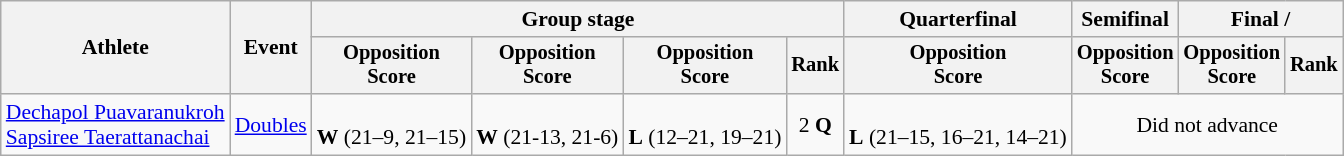<table class="wikitable" style="font-size:90%">
<tr>
<th rowspan=2>Athlete</th>
<th rowspan=2>Event</th>
<th colspan=4>Group stage</th>
<th>Quarterfinal</th>
<th>Semifinal</th>
<th colspan=2>Final / </th>
</tr>
<tr style="font-size:95%">
<th>Opposition<br>Score</th>
<th>Opposition<br>Score</th>
<th>Opposition<br>Score</th>
<th>Rank</th>
<th>Opposition<br>Score</th>
<th>Opposition<br>Score</th>
<th>Opposition<br>Score</th>
<th>Rank</th>
</tr>
<tr align=center>
<td align=left><a href='#'>Dechapol Puavaranukroh</a><br><a href='#'>Sapsiree Taerattanachai</a></td>
<td align="left"><a href='#'>Doubles</a></td>
<td><br><strong>W</strong> (21–9, 21–15)</td>
<td><br><strong>W</strong> (21-13, 21-6)</td>
<td><br><strong>L</strong> (12–21, 19–21)</td>
<td>2 <strong>Q</strong></td>
<td><br><strong>L</strong> (21–15, 16–21, 14–21)</td>
<td colspan=3>Did not advance</td>
</tr>
</table>
